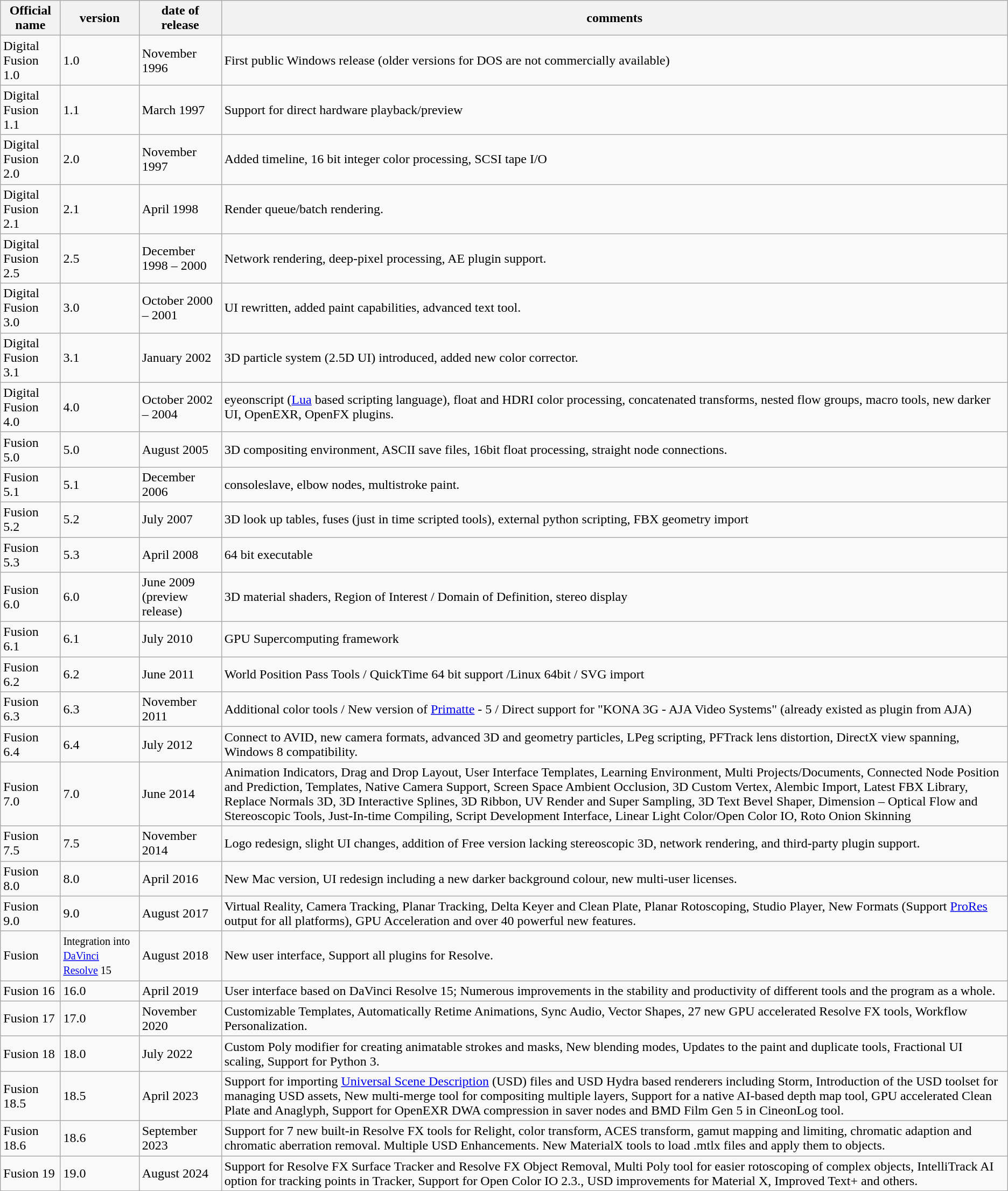<table class="wikitable">
<tr>
<th>Official name</th>
<th>version</th>
<th>date of release</th>
<th>comments</th>
</tr>
<tr>
<td>Digital Fusion 1.0</td>
<td>1.0</td>
<td>November 1996</td>
<td>First public Windows release (older versions for DOS are not commercially available)</td>
</tr>
<tr>
<td>Digital Fusion 1.1</td>
<td>1.1</td>
<td>March 1997</td>
<td>Support for direct hardware playback/preview</td>
</tr>
<tr>
<td>Digital Fusion 2.0</td>
<td>2.0</td>
<td>November 1997</td>
<td>Added timeline, 16 bit integer color processing, SCSI tape I/O</td>
</tr>
<tr>
<td>Digital Fusion 2.1</td>
<td>2.1</td>
<td>April 1998</td>
<td>Render queue/batch rendering.</td>
</tr>
<tr>
<td>Digital Fusion 2.5</td>
<td>2.5</td>
<td>December 1998 – 2000</td>
<td>Network rendering, deep-pixel processing, AE plugin support.</td>
</tr>
<tr>
<td>Digital Fusion 3.0</td>
<td>3.0</td>
<td>October 2000 – 2001</td>
<td>UI rewritten, added paint capabilities, advanced text tool.</td>
</tr>
<tr>
<td>Digital Fusion 3.1</td>
<td>3.1</td>
<td>January 2002</td>
<td>3D particle system (2.5D UI) introduced, added new color corrector.</td>
</tr>
<tr>
<td>Digital Fusion 4.0</td>
<td>4.0</td>
<td>October 2002 – 2004</td>
<td>eyeonscript (<a href='#'>Lua</a> based scripting language), float and HDRI color processing, concatenated transforms, nested flow groups, macro tools, new darker UI, OpenEXR, OpenFX plugins.</td>
</tr>
<tr>
<td>Fusion 5.0</td>
<td>5.0</td>
<td>August 2005</td>
<td>3D compositing environment, ASCII save files, 16bit float processing, straight node connections.</td>
</tr>
<tr>
<td>Fusion 5.1</td>
<td>5.1</td>
<td>December 2006</td>
<td>consoleslave, elbow nodes, multistroke paint.</td>
</tr>
<tr>
<td>Fusion 5.2</td>
<td>5.2</td>
<td>July 2007</td>
<td>3D look up tables, fuses (just in time scripted tools), external python scripting, FBX geometry import</td>
</tr>
<tr>
<td>Fusion 5.3</td>
<td>5.3</td>
<td>April 2008</td>
<td>64 bit executable</td>
</tr>
<tr>
<td>Fusion 6.0</td>
<td>6.0</td>
<td>June 2009 (preview release)</td>
<td>3D material shaders, Region of Interest / Domain of Definition, stereo display</td>
</tr>
<tr>
<td>Fusion 6.1</td>
<td>6.1</td>
<td>July 2010</td>
<td>GPU Supercomputing framework</td>
</tr>
<tr>
<td>Fusion 6.2</td>
<td>6.2</td>
<td>June 2011</td>
<td>World Position Pass Tools / QuickTime 64 bit support /Linux 64bit / SVG import</td>
</tr>
<tr>
<td>Fusion 6.3</td>
<td>6.3</td>
<td>November 2011</td>
<td>Additional color tools / New version of <a href='#'>Primatte</a> - 5 / Direct support for "KONA 3G - AJA Video Systems" (already existed as plugin from AJA)</td>
</tr>
<tr>
<td>Fusion 6.4</td>
<td>6.4</td>
<td>July 2012</td>
<td>Connect to AVID, new camera formats, advanced 3D and geometry particles, LPeg scripting, PFTrack lens distortion, DirectX view spanning, Windows 8 compatibility.</td>
</tr>
<tr>
<td>Fusion 7.0</td>
<td>7.0</td>
<td>June 2014</td>
<td>Animation Indicators, Drag and Drop Layout, User Interface Templates, Learning Environment, Multi Projects/Documents, Connected Node Position and Prediction, Templates, Native Camera Support, Screen Space Ambient Occlusion, 3D Custom Vertex, Alembic Import, Latest FBX Library, Replace Normals 3D, 3D Interactive Splines, 3D Ribbon, UV Render and Super Sampling, 3D Text Bevel Shaper, Dimension – Optical Flow and Stereoscopic Tools, Just-In-time Compiling, Script Development Interface, Linear Light Color/Open Color IO, Roto Onion Skinning</td>
</tr>
<tr>
<td>Fusion 7.5</td>
<td>7.5</td>
<td>November 2014</td>
<td>Logo redesign, slight UI changes, addition of Free version lacking stereoscopic 3D, network rendering, and third-party plugin support.</td>
</tr>
<tr>
<td>Fusion 8.0</td>
<td>8.0</td>
<td>April 2016</td>
<td>New Mac version, UI redesign including a new darker background colour, new multi-user licenses.</td>
</tr>
<tr>
<td>Fusion 9.0</td>
<td>9.0</td>
<td>August 2017</td>
<td>Virtual Reality, Camera Tracking, Planar Tracking, Delta Keyer and Clean Plate, Planar Rotoscoping, Studio Player, New Formats (Support <a href='#'>ProRes</a> output for all platforms), GPU Acceleration and over 40 powerful new features.</td>
</tr>
<tr>
<td>Fusion</td>
<td><small>Integration into <a href='#'>DaVinci Resolve</a> 15</small></td>
<td>August 2018</td>
<td>New user interface, Support all plugins for Resolve.</td>
</tr>
<tr>
<td>Fusion 16</td>
<td>16.0</td>
<td>April 2019</td>
<td>User interface based on DaVinci Resolve 15; Numerous improvements in the stability and productivity of different tools and the program as a whole.</td>
</tr>
<tr>
<td>Fusion 17</td>
<td>17.0</td>
<td>November 2020</td>
<td>Customizable Templates, Automatically Retime Animations, Sync Audio, Vector Shapes, 27 new GPU accelerated Resolve FX tools, Workflow Personalization.</td>
</tr>
<tr>
<td>Fusion 18</td>
<td>18.0</td>
<td>July 2022</td>
<td>Custom Poly modifier for creating animatable strokes and masks, New blending modes, Updates to the paint and duplicate tools, Fractional UI scaling, Support for Python 3.</td>
</tr>
<tr>
<td>Fusion 18.5</td>
<td>18.5</td>
<td>April 2023</td>
<td>Support for importing <a href='#'>Universal Scene Description</a> (USD) files and USD Hydra based renderers including Storm, Introduction of the USD toolset for managing USD assets, New multi-merge tool for compositing multiple layers, Support for a native AI-based depth map tool, GPU accelerated Clean Plate and Anaglyph, Support for OpenEXR DWA compression in saver nodes and BMD Film Gen 5 in CineonLog tool.</td>
</tr>
<tr>
<td>Fusion 18.6</td>
<td>18.6</td>
<td>September 2023</td>
<td>Support for 7 new built-in Resolve FX tools for Relight, color transform, ACES transform, gamut mapping and limiting, chromatic adaption and chromatic aberration removal. Multiple USD Enhancements. New MaterialX tools to load .mtlx files and apply them to objects.</td>
</tr>
<tr>
<td>Fusion 19</td>
<td>19.0</td>
<td>August 2024</td>
<td>Support for Resolve FX Surface Tracker and Resolve FX Object Removal, Multi Poly tool for easier rotoscoping of complex objects, IntelliTrack AI option for tracking points in Tracker, Support for Open Color IO 2.3., USD improvements for Material X, Improved Text+ and others.</td>
</tr>
</table>
